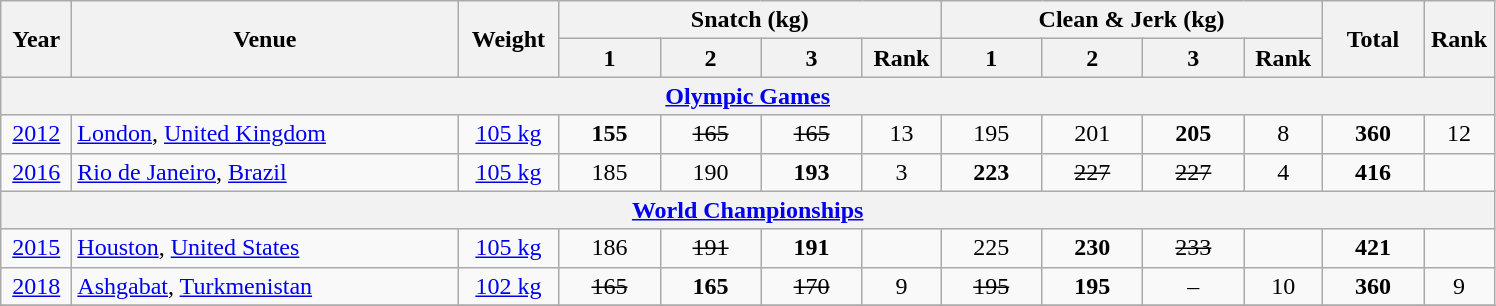<table class="wikitable" style="text-align:center;">
<tr>
<th rowspan=2 width=40>Year</th>
<th rowspan=2 width=250>Venue</th>
<th rowspan=2 width=60>Weight</th>
<th colspan=4>Snatch (kg)</th>
<th colspan=4>Clean & Jerk (kg)</th>
<th rowspan=2 width=60>Total</th>
<th rowspan=2 width=40>Rank</th>
</tr>
<tr>
<th width=60>1</th>
<th width=60>2</th>
<th width=60>3</th>
<th width=45>Rank</th>
<th width=60>1</th>
<th width=60>2</th>
<th width=60>3</th>
<th width=45>Rank</th>
</tr>
<tr>
<th colspan=13><a href='#'>Olympic Games</a></th>
</tr>
<tr>
<td><a href='#'>2012</a></td>
<td align=left> <a href='#'>London</a>, <a href='#'>United Kingdom</a></td>
<td><a href='#'>105 kg</a></td>
<td><strong>155</strong></td>
<td><s>165</s></td>
<td><s>165</s></td>
<td>13</td>
<td>195</td>
<td>201</td>
<td><strong>205</strong></td>
<td>8</td>
<td><strong>360</strong></td>
<td>12</td>
</tr>
<tr>
<td><a href='#'>2016</a></td>
<td align=left> <a href='#'>Rio de Janeiro</a>, <a href='#'>Brazil</a></td>
<td><a href='#'>105 kg</a></td>
<td>185</td>
<td>190</td>
<td><strong>193</strong></td>
<td>3</td>
<td><strong>223</strong></td>
<td><s>227</s></td>
<td><s>227</s></td>
<td>4</td>
<td><strong>416</strong></td>
<td></td>
</tr>
<tr>
<th colspan=13><a href='#'>World Championships</a></th>
</tr>
<tr>
<td><a href='#'>2015</a></td>
<td align=left> <a href='#'>Houston</a>, <a href='#'>United States</a></td>
<td><a href='#'>105 kg</a></td>
<td>186</td>
<td><s>191</s></td>
<td><strong>191</strong></td>
<td></td>
<td>225</td>
<td><strong>230</strong></td>
<td><s>233</s></td>
<td></td>
<td><strong>421</strong></td>
<td></td>
</tr>
<tr>
<td><a href='#'>2018</a></td>
<td align=left> <a href='#'>Ashgabat</a>, <a href='#'>Turkmenistan</a></td>
<td><a href='#'>102 kg</a></td>
<td><s>165</s></td>
<td><strong>165</strong></td>
<td><s>170</s></td>
<td>9</td>
<td><s>195</s></td>
<td><strong>195</strong></td>
<td>–</td>
<td>10</td>
<td><strong>360</strong></td>
<td>9</td>
</tr>
<tr>
</tr>
</table>
